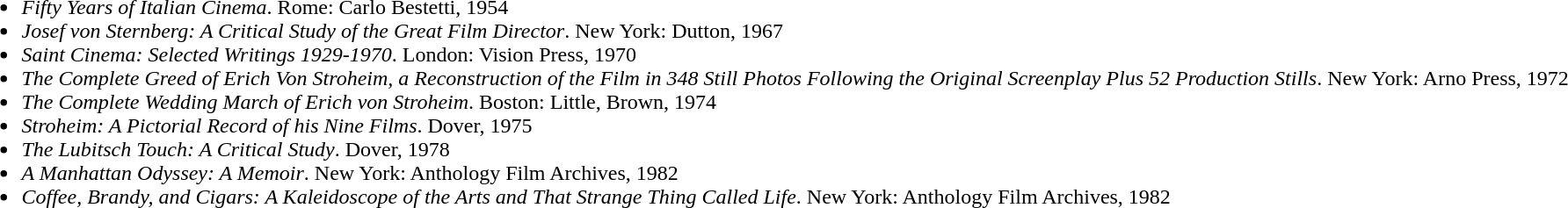<table>
<tr>
<td valign="top"><br><ul><li><em>Fifty Years of Italian Cinema</em>. Rome: Carlo Bestetti, 1954</li><li><em>Josef von Sternberg: A Critical Study of the Great Film Director</em>. New York: Dutton, 1967</li><li><em>Saint Cinema: Selected Writings 1929-1970</em>. London: Vision Press, 1970</li><li><em>The Complete Greed of Erich Von Stroheim, a Reconstruction of the Film in 348 Still Photos Following the Original Screenplay Plus 52 Production Stills</em>. New York: Arno Press, 1972 </li><li><em>The Complete Wedding March of Erich von Stroheim</em>. Boston: Little, Brown, 1974</li><li><em>Stroheim: A Pictorial Record of his Nine Films</em>. Dover, 1975</li><li><em>The Lubitsch Touch: A Critical Study</em>. Dover, 1978</li><li><em>A Manhattan Odyssey: A Memoir</em>. New York: Anthology Film Archives, 1982</li><li><em>Coffee, Brandy, and Cigars: A Kaleidoscope of the Arts and That Strange Thing Called Life</em>. New York: Anthology Film Archives, 1982</li></ul></td>
</tr>
</table>
